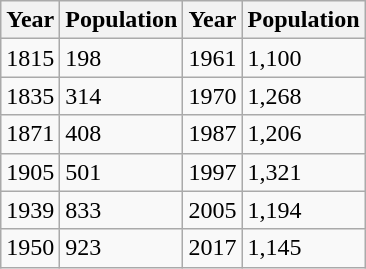<table class="wikitable">
<tr>
<th>Year</th>
<th>Population</th>
<th>Year</th>
<th>Population</th>
</tr>
<tr>
<td>1815</td>
<td>198</td>
<td>1961</td>
<td>1,100</td>
</tr>
<tr>
<td>1835</td>
<td>314</td>
<td>1970</td>
<td>1,268</td>
</tr>
<tr>
<td>1871</td>
<td>408</td>
<td>1987</td>
<td>1,206</td>
</tr>
<tr>
<td>1905</td>
<td>501</td>
<td>1997</td>
<td>1,321</td>
</tr>
<tr>
<td>1939</td>
<td>833</td>
<td>2005</td>
<td>1,194</td>
</tr>
<tr>
<td>1950</td>
<td>923</td>
<td>2017</td>
<td>1,145</td>
</tr>
</table>
